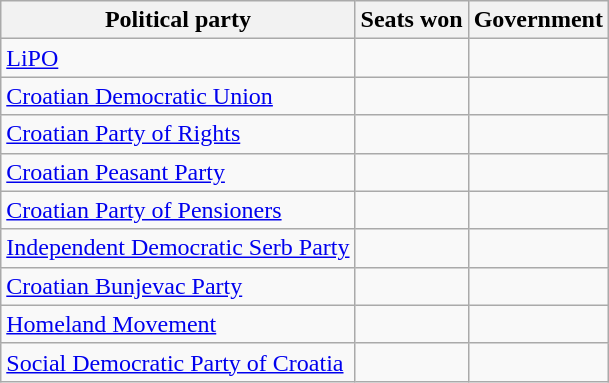<table class="wikitable" style="text-align: left;">
<tr>
<th>Political party</th>
<th>Seats won</th>
<th>Government</th>
</tr>
<tr>
<td><a href='#'>LiPO</a></td>
<td></td>
<td></td>
</tr>
<tr>
<td><a href='#'>Croatian Democratic Union</a></td>
<td></td>
<td></td>
</tr>
<tr>
<td><a href='#'>Croatian Party of Rights</a></td>
<td></td>
<td></td>
</tr>
<tr>
<td><a href='#'>Croatian Peasant Party</a></td>
<td></td>
<td></td>
</tr>
<tr>
<td><a href='#'>Croatian Party of Pensioners</a></td>
<td></td>
<td></td>
</tr>
<tr>
<td><a href='#'>Independent Democratic Serb Party</a></td>
<td></td>
<td></td>
</tr>
<tr>
<td><a href='#'>Croatian Bunjevac Party</a></td>
<td></td>
<td></td>
</tr>
<tr>
<td><a href='#'>Homeland Movement</a></td>
<td></td>
<td></td>
</tr>
<tr>
<td><a href='#'>Social Democratic Party of Croatia</a></td>
<td></td>
<td></td>
</tr>
</table>
